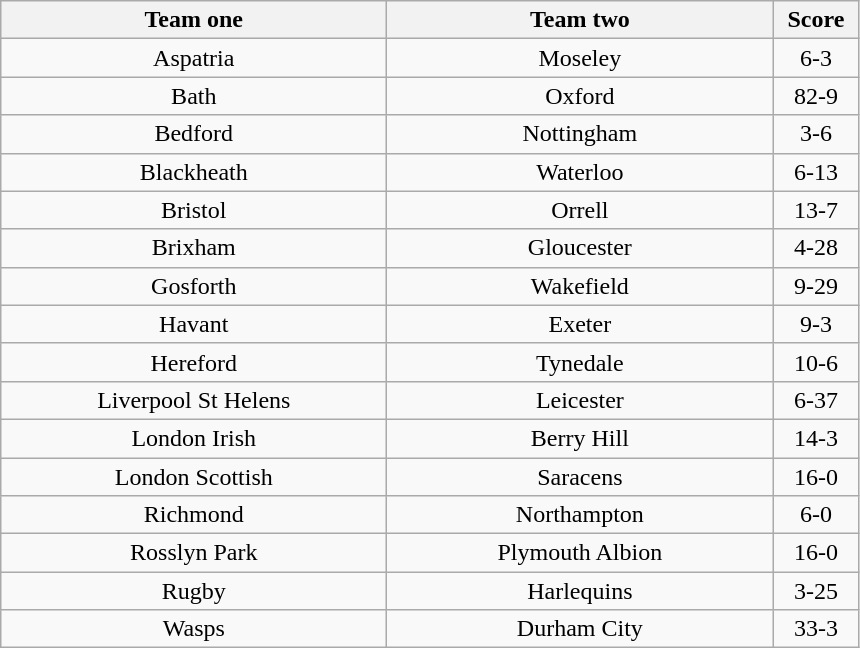<table class="wikitable" style="text-align: center">
<tr>
<th width=250>Team one</th>
<th width=250>Team two</th>
<th width=50>Score</th>
</tr>
<tr>
<td>Aspatria</td>
<td>Moseley</td>
<td>6-3</td>
</tr>
<tr>
<td>Bath</td>
<td>Oxford</td>
<td>82-9</td>
</tr>
<tr>
<td>Bedford</td>
<td>Nottingham</td>
<td>3-6</td>
</tr>
<tr>
<td>Blackheath</td>
<td>Waterloo</td>
<td>6-13</td>
</tr>
<tr>
<td>Bristol</td>
<td>Orrell</td>
<td>13-7</td>
</tr>
<tr>
<td>Brixham</td>
<td>Gloucester</td>
<td>4-28</td>
</tr>
<tr>
<td>Gosforth</td>
<td>Wakefield</td>
<td>9-29</td>
</tr>
<tr>
<td>Havant</td>
<td>Exeter</td>
<td>9-3</td>
</tr>
<tr>
<td>Hereford</td>
<td>Tynedale</td>
<td>10-6</td>
</tr>
<tr>
<td>Liverpool St Helens</td>
<td>Leicester</td>
<td>6-37</td>
</tr>
<tr>
<td>London Irish</td>
<td>Berry Hill</td>
<td>14-3</td>
</tr>
<tr>
<td>London Scottish</td>
<td>Saracens</td>
<td>16-0</td>
</tr>
<tr>
<td>Richmond</td>
<td>Northampton</td>
<td>6-0</td>
</tr>
<tr>
<td>Rosslyn Park</td>
<td>Plymouth Albion</td>
<td>16-0</td>
</tr>
<tr>
<td>Rugby</td>
<td>Harlequins</td>
<td>3-25</td>
</tr>
<tr>
<td>Wasps</td>
<td>Durham City</td>
<td>33-3</td>
</tr>
</table>
